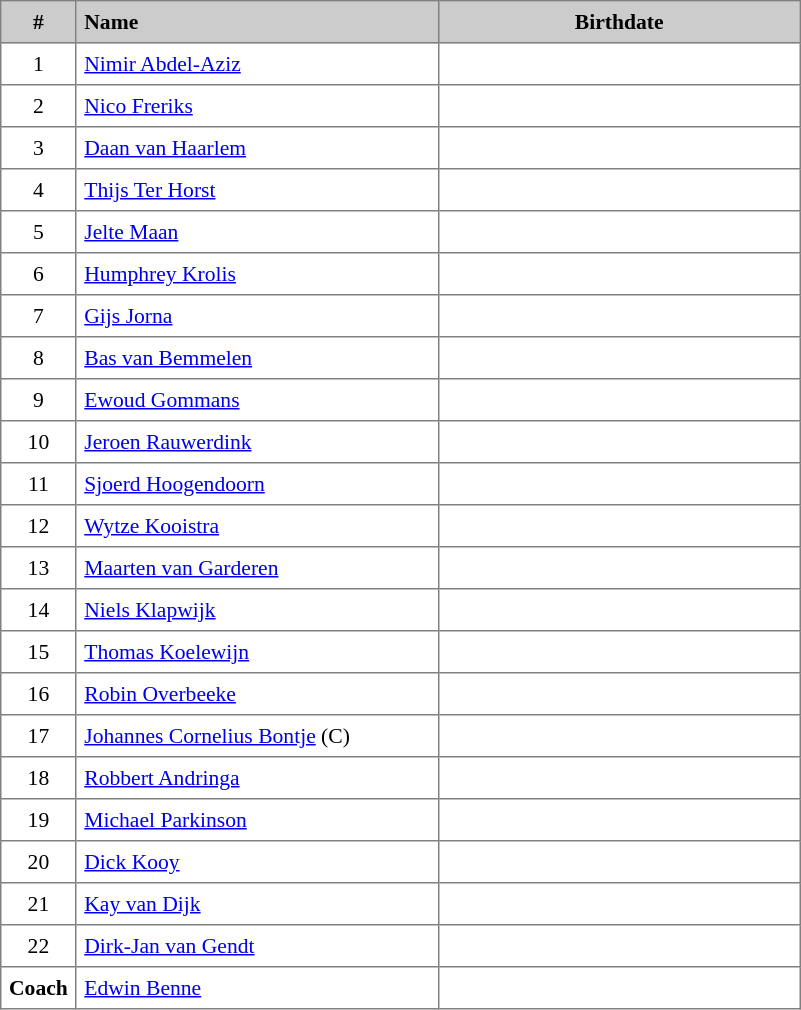<table border="1" cellspacing="2" cellpadding="5" style="border-collapse: collapse; font-size: 90%;">
<tr style="background:#ccc;">
<th>#</th>
<th style="text-align:left; width:16em;">Name</th>
<th style="text-align:center; width:16em;">Birthdate</th>
</tr>
<tr>
<td style="text-align:center;">1</td>
<td><a href='#'>Nimir Abdel-Aziz</a></td>
<td align="center"></td>
</tr>
<tr>
<td style="text-align:center;">2</td>
<td><a href='#'>Nico Freriks</a></td>
<td align="center"></td>
</tr>
<tr>
<td style="text-align:center;">3</td>
<td><a href='#'>Daan van Haarlem</a></td>
<td align="center"></td>
</tr>
<tr>
<td style="text-align:center;">4</td>
<td><a href='#'>Thijs Ter Horst</a></td>
<td align="center"></td>
</tr>
<tr>
<td style="text-align:center;">5</td>
<td><a href='#'>Jelte Maan</a></td>
<td align="center"></td>
</tr>
<tr>
<td style="text-align:center;">6</td>
<td><a href='#'>Humphrey Krolis</a></td>
<td align="center"></td>
</tr>
<tr>
<td style="text-align:center;">7</td>
<td><a href='#'>Gijs Jorna</a></td>
<td align="center"></td>
</tr>
<tr>
<td style="text-align:center;">8</td>
<td><a href='#'>Bas van Bemmelen</a></td>
<td align="center"></td>
</tr>
<tr>
<td style="text-align:center;">9</td>
<td><a href='#'>Ewoud Gommans</a></td>
<td align="center"></td>
</tr>
<tr>
<td style="text-align:center;">10</td>
<td><a href='#'>Jeroen Rauwerdink</a></td>
<td align="center"></td>
</tr>
<tr>
<td style="text-align:center;">11</td>
<td><a href='#'>Sjoerd Hoogendoorn</a></td>
<td align="center"></td>
</tr>
<tr>
<td style="text-align:center;">12</td>
<td><a href='#'>Wytze Kooistra</a></td>
<td align="center"></td>
</tr>
<tr>
<td style="text-align:center;">13</td>
<td><a href='#'>Maarten van Garderen</a></td>
<td align="center"></td>
</tr>
<tr>
<td style="text-align:center;">14</td>
<td><a href='#'>Niels Klapwijk</a></td>
<td align="center"></td>
</tr>
<tr>
<td style="text-align:center;">15</td>
<td><a href='#'>Thomas Koelewijn</a></td>
<td align="center"></td>
</tr>
<tr>
<td style="text-align:center;">16</td>
<td><a href='#'>Robin Overbeeke</a></td>
<td align="center"></td>
</tr>
<tr>
<td style="text-align:center;">17</td>
<td><a href='#'>Johannes Cornelius Bontje</a> (C)</td>
<td align="center"></td>
</tr>
<tr>
<td style="text-align:center;">18</td>
<td><a href='#'>Robbert Andringa</a></td>
<td align="center"></td>
</tr>
<tr>
<td style="text-align:center;">19</td>
<td><a href='#'>Michael Parkinson</a></td>
<td align="center"></td>
</tr>
<tr>
<td style="text-align:center;">20</td>
<td><a href='#'>Dick Kooy</a></td>
<td align="center"></td>
</tr>
<tr>
<td style="text-align:center;">21</td>
<td><a href='#'>Kay van Dijk</a></td>
<td align="center"></td>
</tr>
<tr>
<td style="text-align:center;">22</td>
<td><a href='#'>Dirk-Jan van Gendt</a></td>
<td align="center"></td>
</tr>
<tr>
<td style="text-align:center;"><strong>Coach</strong></td>
<td><a href='#'>Edwin Benne</a></td>
<td align="center"></td>
</tr>
</table>
